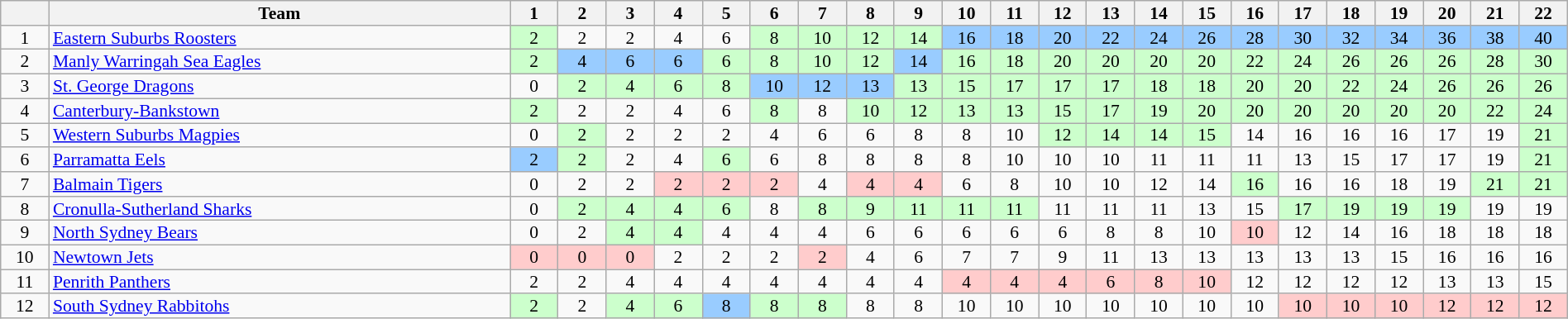<table class="wikitable" style="text-align:center; line-height: 90%; font-size:90%;" width=100%>
<tr>
<th width=20 abbr="Position"></th>
<th width=250>Team</th>
<th width=20 abbr="Round 1">1</th>
<th width=20 abbr="Round 2">2</th>
<th width=20 abbr="Round 3">3</th>
<th width=20 abbr="Round 4">4</th>
<th width=20 abbr="Round 5">5</th>
<th width=20 abbr="Round 6">6</th>
<th width=20 abbr="Round 7">7</th>
<th width=20 abbr="Round 8">8</th>
<th width=20 abbr="Round 9">9</th>
<th width=20 abbr="Round 10">10</th>
<th width=20 abbr="Round 11">11</th>
<th width=20 abbr="Round 12">12</th>
<th width=20 abbr="Round 13">13</th>
<th width=20 abbr="Round 14">14</th>
<th width=20 abbr="Round 15">15</th>
<th width=20 abbr="Round 16">16</th>
<th width=20 abbr="Round 17">17</th>
<th width=20 abbr="Round 18">18</th>
<th width=20 abbr="Round 19">19</th>
<th width=20 abbr="Round 20">20</th>
<th width=20 abbr="Round 21">21</th>
<th width=20 abbr="Round 22">22</th>
</tr>
<tr>
<td>1</td>
<td style="text-align:left;"> <a href='#'>Eastern Suburbs Roosters</a></td>
<td style="background: #ccffcc;">2</td>
<td>2</td>
<td>2</td>
<td>4</td>
<td>6</td>
<td style="background: #ccffcc;">8</td>
<td style="background: #ccffcc;">10</td>
<td style="background: #ccffcc;">12</td>
<td style="background: #ccffcc;">14</td>
<td style="background: #99ccff;">16</td>
<td style="background: #99ccff;">18</td>
<td style="background: #99ccff;">20</td>
<td style="background: #99ccff;">22</td>
<td style="background: #99ccff;">24</td>
<td style="background: #99ccff;">26</td>
<td style="background: #99ccff;">28</td>
<td style="background: #99ccff;">30</td>
<td style="background: #99ccff;">32</td>
<td style="background: #99ccff;">34</td>
<td style="background: #99ccff;">36</td>
<td style="background: #99ccff;">38</td>
<td style="background: #99ccff;">40</td>
</tr>
<tr>
<td>2</td>
<td style="text-align:left;"> <a href='#'>Manly Warringah Sea Eagles</a></td>
<td style="background: #ccffcc;">2</td>
<td style="background: #99ccff;">4</td>
<td style="background: #99ccff;">6</td>
<td style="background: #99ccff;">6</td>
<td style="background: #ccffcc;">6</td>
<td style="background: #ccffcc;">8</td>
<td style="background: #ccffcc;">10</td>
<td style="background: #ccffcc;">12</td>
<td style="background: #99ccff;">14</td>
<td style="background: #ccffcc;">16</td>
<td style="background: #ccffcc;">18</td>
<td style="background: #ccffcc;">20</td>
<td style="background: #ccffcc;">20</td>
<td style="background: #ccffcc;">20</td>
<td style="background: #ccffcc;">20</td>
<td style="background: #ccffcc;">22</td>
<td style="background: #ccffcc;">24</td>
<td style="background: #ccffcc;">26</td>
<td style="background: #ccffcc;">26</td>
<td style="background: #ccffcc;">26</td>
<td style="background: #ccffcc;">28</td>
<td style="background: #ccffcc;">30</td>
</tr>
<tr>
<td>3</td>
<td style="text-align:left;"> <a href='#'>St. George Dragons</a></td>
<td>0</td>
<td style="background: #ccffcc;">2</td>
<td style="background: #ccffcc;">4</td>
<td style="background: #ccffcc;">6</td>
<td style="background: #ccffcc;">8</td>
<td style="background: #99ccff;">10</td>
<td style="background: #99ccff;">12</td>
<td style="background: #99ccff;">13</td>
<td style="background: #ccffcc;">13</td>
<td style="background: #ccffcc;">15</td>
<td style="background: #ccffcc;">17</td>
<td style="background: #ccffcc;">17</td>
<td style="background: #ccffcc;">17</td>
<td style="background: #ccffcc;">18</td>
<td style="background: #ccffcc;">18</td>
<td style="background: #ccffcc;">20</td>
<td style="background: #ccffcc;">20</td>
<td style="background: #ccffcc;">22</td>
<td style="background: #ccffcc;">24</td>
<td style="background: #ccffcc;">26</td>
<td style="background: #ccffcc;">26</td>
<td style="background: #ccffcc;">26</td>
</tr>
<tr>
<td>4</td>
<td style="text-align:left;"> <a href='#'>Canterbury-Bankstown</a></td>
<td style="background: #ccffcc;">2</td>
<td>2</td>
<td>2</td>
<td>4</td>
<td>6</td>
<td style="background: #ccffcc;">8</td>
<td>8</td>
<td style="background: #ccffcc;">10</td>
<td style="background: #ccffcc;">12</td>
<td style="background: #ccffcc;">13</td>
<td style="background: #ccffcc;">13</td>
<td style="background: #ccffcc;">15</td>
<td style="background: #ccffcc;">17</td>
<td style="background: #ccffcc;">19</td>
<td style="background: #ccffcc;">20</td>
<td style="background: #ccffcc;">20</td>
<td style="background: #ccffcc;">20</td>
<td style="background: #ccffcc;">20</td>
<td style="background: #ccffcc;">20</td>
<td style="background: #ccffcc;">20</td>
<td style="background: #ccffcc;">22</td>
<td style="background: #ccffcc;">24</td>
</tr>
<tr>
<td>5</td>
<td style="text-align:left;"> <a href='#'>Western Suburbs Magpies</a></td>
<td>0</td>
<td style="background: #ccffcc;">2</td>
<td>2</td>
<td>2</td>
<td>2</td>
<td>4</td>
<td>6</td>
<td>6</td>
<td>8</td>
<td>8</td>
<td>10</td>
<td style="background: #ccffcc;">12</td>
<td style="background: #ccffcc;">14</td>
<td style="background: #ccffcc;">14</td>
<td style="background: #ccffcc;">15</td>
<td>14</td>
<td>16</td>
<td>16</td>
<td>16</td>
<td>17</td>
<td>19</td>
<td style="background: #ccffcc;">21</td>
</tr>
<tr>
<td>6</td>
<td style="text-align:left;"> <a href='#'>Parramatta Eels</a></td>
<td style="background: #99ccff;">2</td>
<td style="background: #ccffcc;">2</td>
<td>2</td>
<td>4</td>
<td style="background: #ccffcc;">6</td>
<td>6</td>
<td>8</td>
<td>8</td>
<td>8</td>
<td>8</td>
<td>10</td>
<td>10</td>
<td>10</td>
<td>11</td>
<td>11</td>
<td>11</td>
<td>13</td>
<td>15</td>
<td>17</td>
<td>17</td>
<td>19</td>
<td style="background: #ccffcc;">21</td>
</tr>
<tr>
<td>7</td>
<td style="text-align:left;"> <a href='#'>Balmain Tigers</a></td>
<td>0</td>
<td>2</td>
<td>2</td>
<td style="background: #ffcccc;">2</td>
<td style="background: #ffcccc;">2</td>
<td style="background: #ffcccc;">2</td>
<td>4</td>
<td style="background: #ffcccc;">4</td>
<td style="background: #ffcccc;">4</td>
<td>6</td>
<td>8</td>
<td>10</td>
<td>10</td>
<td>12</td>
<td>14</td>
<td style="background: #ccffcc;">16</td>
<td>16</td>
<td>16</td>
<td>18</td>
<td>19</td>
<td style="background: #ccffcc;">21</td>
<td style="background: #ccffcc;">21</td>
</tr>
<tr>
<td>8</td>
<td style="text-align:left;"> <a href='#'>Cronulla-Sutherland Sharks</a></td>
<td>0</td>
<td style="background: #ccffcc;">2</td>
<td style="background: #ccffcc;">4</td>
<td style="background: #ccffcc;">4</td>
<td style="background: #ccffcc;">6</td>
<td>8</td>
<td style="background: #ccffcc;">8</td>
<td style="background: #ccffcc;">9</td>
<td style="background: #ccffcc;">11</td>
<td style="background: #ccffcc;">11</td>
<td style="background: #ccffcc;">11</td>
<td>11</td>
<td>11</td>
<td>11</td>
<td>13</td>
<td>15</td>
<td style="background: #ccffcc;">17</td>
<td style="background: #ccffcc;">19</td>
<td style="background: #ccffcc;">19</td>
<td style="background: #ccffcc;">19</td>
<td>19</td>
<td>19</td>
</tr>
<tr>
<td>9</td>
<td style="text-align:left;"> <a href='#'>North Sydney Bears</a></td>
<td>0</td>
<td>2</td>
<td style="background: #ccffcc;">4</td>
<td style="background: #ccffcc;">4</td>
<td>4</td>
<td>4</td>
<td>4</td>
<td>6</td>
<td>6</td>
<td>6</td>
<td>6</td>
<td>6</td>
<td>8</td>
<td>8</td>
<td>10</td>
<td style="background: #ffcccc;">10</td>
<td>12</td>
<td>14</td>
<td>16</td>
<td>18</td>
<td>18</td>
<td>18</td>
</tr>
<tr>
<td>10</td>
<td style="text-align:left;"> <a href='#'>Newtown Jets</a></td>
<td style="background: #ffcccc;">0</td>
<td style="background: #ffcccc;">0</td>
<td style="background: #ffcccc;">0</td>
<td>2</td>
<td>2</td>
<td>2</td>
<td style="background: #ffcccc;">2</td>
<td>4</td>
<td>6</td>
<td>7</td>
<td>7</td>
<td>9</td>
<td>11</td>
<td>13</td>
<td>13</td>
<td>13</td>
<td>13</td>
<td>13</td>
<td>15</td>
<td>16</td>
<td>16</td>
<td>16</td>
</tr>
<tr>
<td>11</td>
<td style="text-align:left;"> <a href='#'>Penrith Panthers</a></td>
<td>2</td>
<td>2</td>
<td>4</td>
<td>4</td>
<td>4</td>
<td>4</td>
<td>4</td>
<td>4</td>
<td>4</td>
<td style="background: #ffcccc;">4</td>
<td style="background: #ffcccc;">4</td>
<td style="background: #ffcccc;">4</td>
<td style="background: #ffcccc;">6</td>
<td style="background: #ffcccc;">8</td>
<td style="background: #ffcccc;">10</td>
<td>12</td>
<td>12</td>
<td>12</td>
<td>12</td>
<td>13</td>
<td>13</td>
<td>15</td>
</tr>
<tr>
<td>12</td>
<td style="text-align:left;"> <a href='#'>South Sydney Rabbitohs</a></td>
<td style="background: #ccffcc;">2</td>
<td>2</td>
<td style="background: #ccffcc;">4</td>
<td style="background: #ccffcc;">6</td>
<td style="background: #99ccff;">8</td>
<td style="background: #ccffcc;">8</td>
<td style="background: #ccffcc;">8</td>
<td>8</td>
<td>8</td>
<td>10</td>
<td>10</td>
<td>10</td>
<td>10</td>
<td>10</td>
<td>10</td>
<td>10</td>
<td style="background: #ffcccc;">10</td>
<td style="background: #ffcccc;">10</td>
<td style="background: #ffcccc;">10</td>
<td style="background: #ffcccc;">12</td>
<td style="background: #ffcccc;">12</td>
<td style="background: #ffcccc;">12</td>
</tr>
</table>
